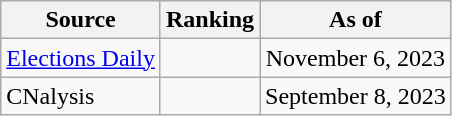<table class="wikitable" style="text-align:center">
<tr>
<th>Source</th>
<th>Ranking</th>
<th>As of</th>
</tr>
<tr>
<td align=left><a href='#'>Elections Daily</a></td>
<td></td>
<td>November 6, 2023</td>
</tr>
<tr>
<td align=left>CNalysis</td>
<td></td>
<td>September 8, 2023</td>
</tr>
</table>
